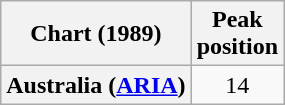<table class="wikitable plainrowheaders">
<tr>
<th scope="col">Chart (1989)</th>
<th scope="col">Peak<br>position</th>
</tr>
<tr>
<th scope="row">Australia (<a href='#'>ARIA</a>)</th>
<td style="text-align:center;">14</td>
</tr>
</table>
